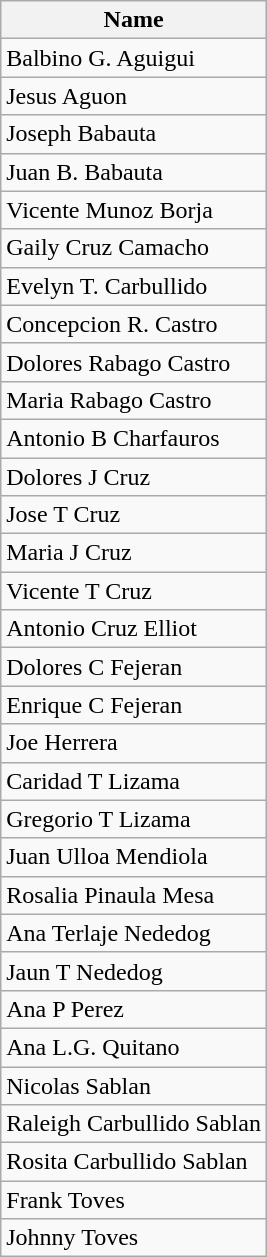<table class="wikitable sortable mw-collapsible mw-collapsed">
<tr>
<th>Name</th>
</tr>
<tr>
<td>Balbino G. Aguigui</td>
</tr>
<tr>
<td>Jesus Aguon</td>
</tr>
<tr>
<td>Joseph Babauta</td>
</tr>
<tr>
<td>Juan B. Babauta</td>
</tr>
<tr>
<td>Vicente Munoz Borja</td>
</tr>
<tr>
<td>Gaily Cruz Camacho</td>
</tr>
<tr>
<td>Evelyn T. Carbullido</td>
</tr>
<tr>
<td>Concepcion R. Castro</td>
</tr>
<tr>
<td>Dolores Rabago Castro</td>
</tr>
<tr>
<td>Maria Rabago Castro</td>
</tr>
<tr>
<td>Antonio B Charfauros</td>
</tr>
<tr>
<td>Dolores J Cruz</td>
</tr>
<tr>
<td>Jose T Cruz</td>
</tr>
<tr>
<td>Maria J Cruz</td>
</tr>
<tr>
<td>Vicente T Cruz</td>
</tr>
<tr>
<td>Antonio Cruz Elliot</td>
</tr>
<tr>
<td>Dolores C Fejeran</td>
</tr>
<tr>
<td>Enrique C Fejeran</td>
</tr>
<tr>
<td>Joe Herrera</td>
</tr>
<tr>
<td>Caridad T Lizama</td>
</tr>
<tr>
<td>Gregorio T Lizama</td>
</tr>
<tr>
<td>Juan Ulloa Mendiola</td>
</tr>
<tr>
<td>Rosalia Pinaula Mesa</td>
</tr>
<tr>
<td>Ana Terlaje Nededog</td>
</tr>
<tr>
<td>Jaun T Nededog</td>
</tr>
<tr>
<td>Ana P Perez</td>
</tr>
<tr>
<td>Ana L.G. Quitano</td>
</tr>
<tr>
<td>Nicolas Sablan</td>
</tr>
<tr>
<td>Raleigh Carbullido Sablan</td>
</tr>
<tr>
<td>Rosita Carbullido Sablan</td>
</tr>
<tr>
<td>Frank Toves</td>
</tr>
<tr>
<td>Johnny Toves</td>
</tr>
</table>
